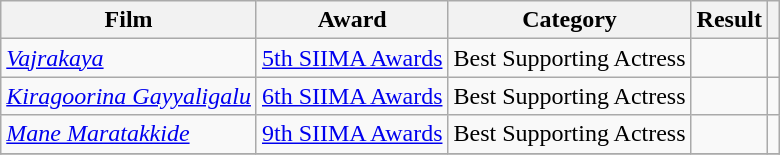<table class="wikitable">
<tr>
<th>Film</th>
<th>Award</th>
<th>Category</th>
<th>Result</th>
<th class="unsortable"></th>
</tr>
<tr>
<td><em><a href='#'>Vajrakaya</a></em></td>
<td><a href='#'>5th SIIMA Awards</a></td>
<td>Best Supporting Actress</td>
<td></td>
<td></td>
</tr>
<tr>
<td><em><a href='#'>Kiragoorina Gayyaligalu</a></em></td>
<td><a href='#'>6th SIIMA Awards</a></td>
<td>Best Supporting Actress</td>
<td></td>
<td></td>
</tr>
<tr>
<td><em><a href='#'>Mane Maratakkide</a></em></td>
<td><a href='#'>9th SIIMA Awards</a></td>
<td>Best Supporting Actress</td>
<td></td>
<td></td>
</tr>
<tr>
</tr>
</table>
